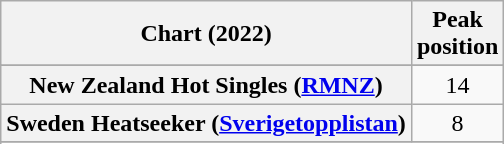<table class="wikitable sortable plainrowheaders" style="text-align:center">
<tr>
<th scope="col">Chart (2022)</th>
<th scope="col">Peak<br>position</th>
</tr>
<tr>
</tr>
<tr>
</tr>
<tr>
</tr>
<tr>
</tr>
<tr>
<th scope="row">New Zealand Hot Singles (<a href='#'>RMNZ</a>)</th>
<td>14</td>
</tr>
<tr>
<th scope="row">Sweden Heatseeker (<a href='#'>Sverigetopplistan</a>)</th>
<td>8</td>
</tr>
<tr>
</tr>
<tr>
</tr>
</table>
